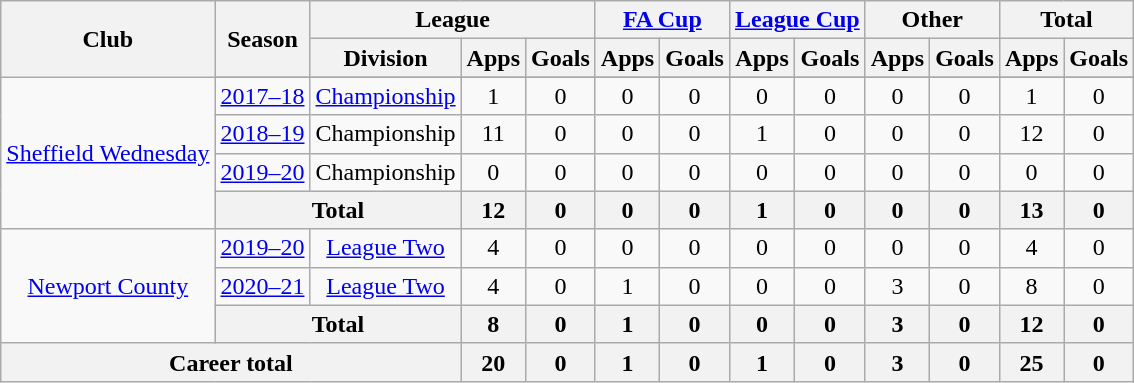<table class="wikitable" style="text-align: center">
<tr>
<th rowspan="2">Club</th>
<th rowspan="2">Season</th>
<th colspan="3">League</th>
<th colspan="2"><a href='#'>FA Cup</a></th>
<th colspan="2"><a href='#'>League Cup</a></th>
<th colspan="2">Other</th>
<th colspan="2">Total</th>
</tr>
<tr>
<th>Division</th>
<th>Apps</th>
<th>Goals</th>
<th>Apps</th>
<th>Goals</th>
<th>Apps</th>
<th>Goals</th>
<th>Apps</th>
<th>Goals</th>
<th>Apps</th>
<th>Goals</th>
</tr>
<tr>
<td rowspan="5" align="center"><a href='#'>Sheffield Wednesday</a></td>
</tr>
<tr>
<td><a href='#'>2017–18</a></td>
<td><a href='#'>Championship</a></td>
<td>1</td>
<td>0</td>
<td>0</td>
<td>0</td>
<td>0</td>
<td>0</td>
<td>0</td>
<td>0</td>
<td>1</td>
<td>0</td>
</tr>
<tr>
<td><a href='#'>2018–19</a></td>
<td>Championship</td>
<td>11</td>
<td>0</td>
<td>0</td>
<td>0</td>
<td>1</td>
<td>0</td>
<td>0</td>
<td>0</td>
<td>12</td>
<td>0</td>
</tr>
<tr>
<td><a href='#'>2019–20</a></td>
<td>Championship</td>
<td>0</td>
<td>0</td>
<td>0</td>
<td>0</td>
<td>0</td>
<td>0</td>
<td>0</td>
<td>0</td>
<td>0</td>
<td>0</td>
</tr>
<tr>
<th colspan="2">Total</th>
<th>12</th>
<th>0</th>
<th>0</th>
<th>0</th>
<th>1</th>
<th>0</th>
<th>0</th>
<th>0</th>
<th>13</th>
<th>0</th>
</tr>
<tr>
<td rowspan="3" align="center"><a href='#'>Newport County</a></td>
<td><a href='#'>2019–20</a></td>
<td><a href='#'>League Two</a></td>
<td>4</td>
<td>0</td>
<td>0</td>
<td>0</td>
<td>0</td>
<td>0</td>
<td>0</td>
<td>0</td>
<td>4</td>
<td>0</td>
</tr>
<tr>
<td><a href='#'>2020–21</a></td>
<td><a href='#'>League Two</a></td>
<td>4</td>
<td>0</td>
<td>1</td>
<td>0</td>
<td>0</td>
<td>0</td>
<td>3</td>
<td>0</td>
<td>8</td>
<td>0</td>
</tr>
<tr>
<th colspan="2">Total</th>
<th>8</th>
<th>0</th>
<th>1</th>
<th>0</th>
<th>0</th>
<th>0</th>
<th>3</th>
<th>0</th>
<th>12</th>
<th>0</th>
</tr>
<tr>
<th colspan="3">Career total</th>
<th>20</th>
<th>0</th>
<th>1</th>
<th>0</th>
<th>1</th>
<th>0</th>
<th>3</th>
<th>0</th>
<th>25</th>
<th>0</th>
</tr>
</table>
